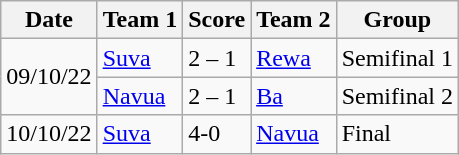<table class="wikitable">
<tr>
<th>Date</th>
<th>Team 1</th>
<th>Score</th>
<th>Team 2</th>
<th>Group</th>
</tr>
<tr>
<td rowspan="2">09/10/22</td>
<td><a href='#'>Suva</a></td>
<td>2 – 1</td>
<td><a href='#'>Rewa</a></td>
<td>Semifinal 1</td>
</tr>
<tr>
<td><a href='#'>Navua</a></td>
<td>2 – 1</td>
<td><a href='#'>Ba</a></td>
<td>Semifinal 2</td>
</tr>
<tr>
<td>10/10/22</td>
<td><a href='#'>Suva</a></td>
<td>4-0</td>
<td><a href='#'>Navua</a></td>
<td>Final</td>
</tr>
</table>
